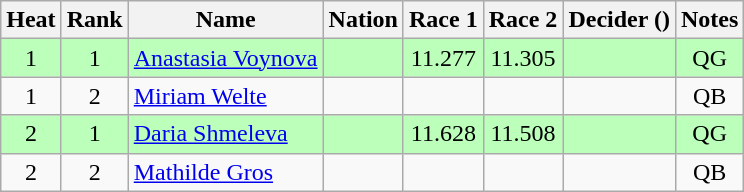<table class="wikitable sortable" style="text-align:center">
<tr>
<th>Heat</th>
<th>Rank</th>
<th>Name</th>
<th>Nation</th>
<th>Race 1</th>
<th>Race 2</th>
<th>Decider ()</th>
<th>Notes</th>
</tr>
<tr bgcolor=bbffbb>
<td>1</td>
<td>1</td>
<td align=left><a href='#'>Anastasia Voynova</a></td>
<td align=left></td>
<td>11.277</td>
<td>11.305</td>
<td></td>
<td>QG</td>
</tr>
<tr>
<td>1</td>
<td>2</td>
<td align=left><a href='#'>Miriam Welte</a></td>
<td align=left></td>
<td></td>
<td></td>
<td></td>
<td>QB</td>
</tr>
<tr bgcolor=bbffbb>
<td>2</td>
<td>1</td>
<td align=left><a href='#'>Daria Shmeleva</a></td>
<td align=left></td>
<td>11.628</td>
<td>11.508</td>
<td></td>
<td>QG</td>
</tr>
<tr>
<td>2</td>
<td>2</td>
<td align=left><a href='#'>Mathilde Gros</a></td>
<td align=left></td>
<td></td>
<td></td>
<td></td>
<td>QB</td>
</tr>
</table>
